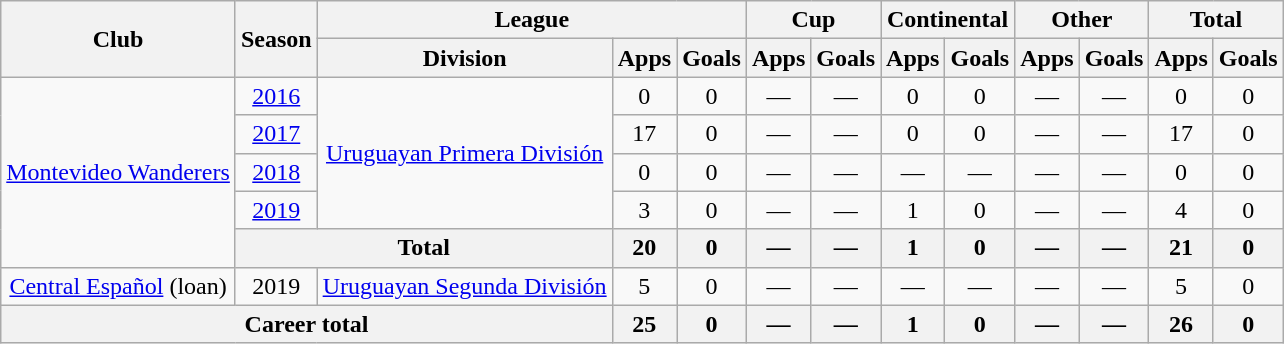<table class=wikitable style=text-align:center>
<tr>
<th rowspan=2>Club</th>
<th rowspan=2>Season</th>
<th colspan=3>League</th>
<th colspan=2>Cup</th>
<th colspan=2>Continental</th>
<th colspan=2>Other</th>
<th colspan=2>Total</th>
</tr>
<tr>
<th>Division</th>
<th>Apps</th>
<th>Goals</th>
<th>Apps</th>
<th>Goals</th>
<th>Apps</th>
<th>Goals</th>
<th>Apps</th>
<th>Goals</th>
<th>Apps</th>
<th>Goals</th>
</tr>
<tr>
<td rowspan=5><a href='#'>Montevideo Wanderers</a></td>
<td><a href='#'>2016</a></td>
<td rowspan=4><a href='#'>Uruguayan Primera División</a></td>
<td>0</td>
<td>0</td>
<td>—</td>
<td>—</td>
<td>0</td>
<td>0</td>
<td>—</td>
<td>—</td>
<td>0</td>
<td>0</td>
</tr>
<tr>
<td><a href='#'>2017</a></td>
<td>17</td>
<td>0</td>
<td>—</td>
<td>—</td>
<td>0</td>
<td>0</td>
<td>—</td>
<td>—</td>
<td>17</td>
<td>0</td>
</tr>
<tr>
<td><a href='#'>2018</a></td>
<td>0</td>
<td>0</td>
<td>—</td>
<td>—</td>
<td>—</td>
<td>—</td>
<td>—</td>
<td>—</td>
<td>0</td>
<td>0</td>
</tr>
<tr>
<td><a href='#'>2019</a></td>
<td>3</td>
<td>0</td>
<td>—</td>
<td>—</td>
<td>1</td>
<td>0</td>
<td>—</td>
<td>—</td>
<td>4</td>
<td>0</td>
</tr>
<tr>
<th colspan="2">Total</th>
<th>20</th>
<th>0</th>
<th>—</th>
<th>—</th>
<th>1</th>
<th>0</th>
<th>—</th>
<th>—</th>
<th>21</th>
<th>0</th>
</tr>
<tr>
<td><a href='#'>Central Español</a> (loan)</td>
<td>2019</td>
<td><a href='#'>Uruguayan Segunda División</a></td>
<td>5</td>
<td>0</td>
<td>—</td>
<td>—</td>
<td>—</td>
<td>—</td>
<td>—</td>
<td>—</td>
<td>5</td>
<td>0</td>
</tr>
<tr>
<th colspan=3>Career total</th>
<th>25</th>
<th>0</th>
<th>—</th>
<th>—</th>
<th>1</th>
<th>0</th>
<th>—</th>
<th>—</th>
<th>26</th>
<th>0</th>
</tr>
</table>
